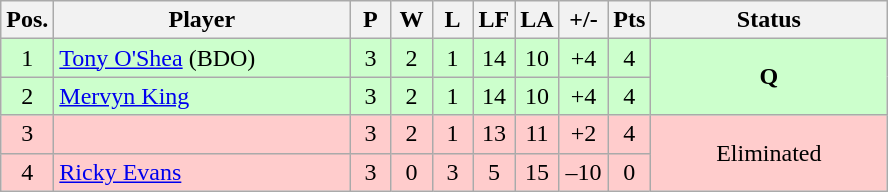<table class="wikitable" style="text-align:center; margin: 1em auto 1em auto, align:left">
<tr>
<th width=20>Pos.</th>
<th width=190>Player</th>
<th width=20>P</th>
<th width=20>W</th>
<th width=20>L</th>
<th width=20>LF</th>
<th width=20>LA</th>
<th width=25>+/-</th>
<th width=20>Pts</th>
<th width=150>Status</th>
</tr>
<tr style="background:#CCFFCC;">
<td>1</td>
<td style="text-align:left;"> <a href='#'>Tony O'Shea</a> (BDO)</td>
<td>3</td>
<td>2</td>
<td>1</td>
<td>14</td>
<td>10</td>
<td>+4</td>
<td>4</td>
<td rowspan=2><strong>Q</strong></td>
</tr>
<tr style="background:#CCFFCC;">
<td>2</td>
<td style="text-align:left;"> <a href='#'>Mervyn King</a></td>
<td>3</td>
<td>2</td>
<td>1</td>
<td>14</td>
<td>10</td>
<td>+4</td>
<td>4</td>
</tr>
<tr style="background:#FFCCCC;">
<td>3</td>
<td style="text-align:left;"></td>
<td>3</td>
<td>2</td>
<td>1</td>
<td>13</td>
<td>11</td>
<td>+2</td>
<td>4</td>
<td rowspan=2>Eliminated</td>
</tr>
<tr style="background:#FFCCCC;">
<td>4</td>
<td style="text-align:left;"> <a href='#'>Ricky Evans</a></td>
<td>3</td>
<td>0</td>
<td>3</td>
<td>5</td>
<td>15</td>
<td>–10</td>
<td>0</td>
</tr>
</table>
